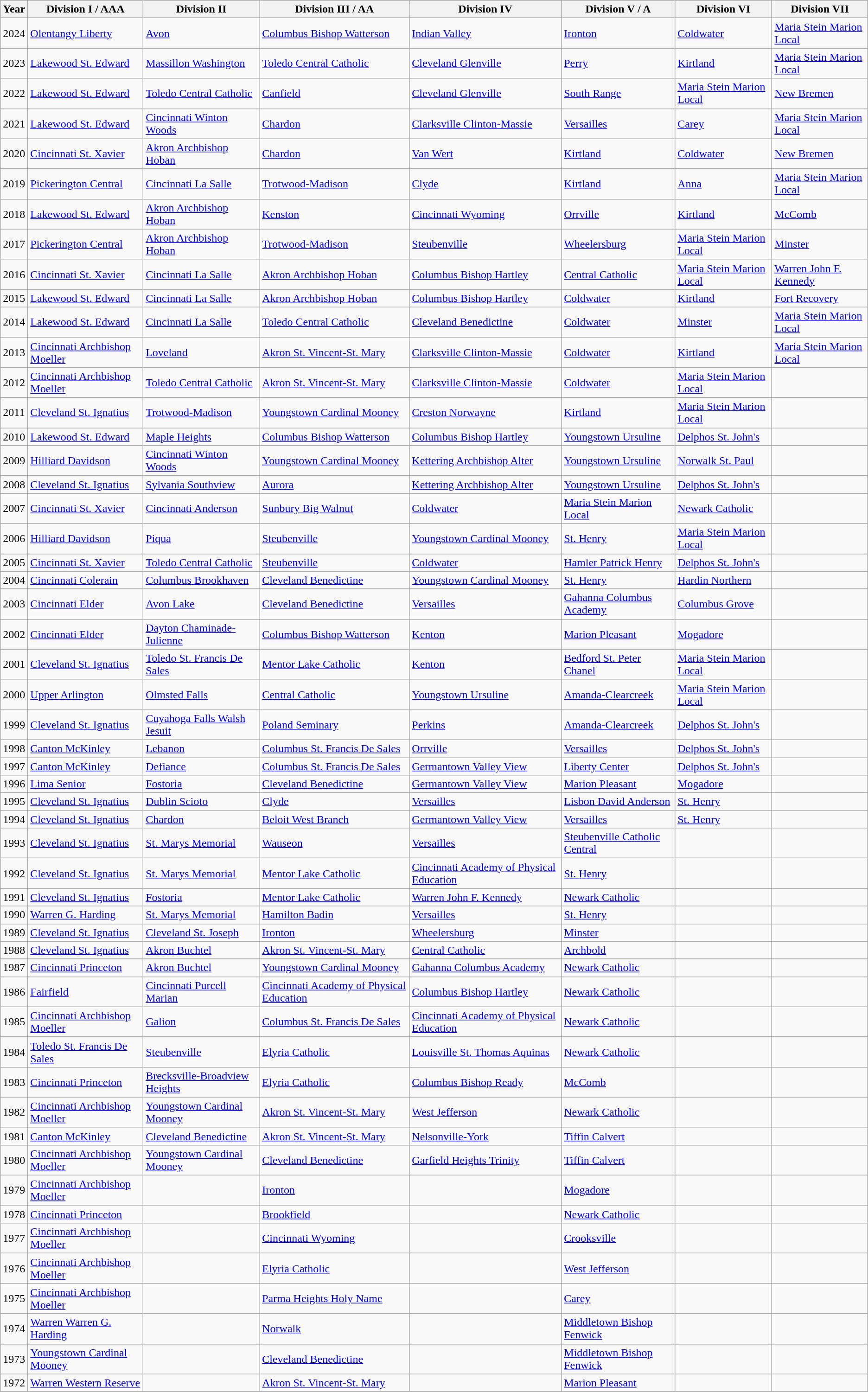<table class="wikitable">
<tr>
<th>Year</th>
<th>Division I / AAA</th>
<th>Division II</th>
<th>Division III / AA</th>
<th>Division IV</th>
<th>Division V / A</th>
<th>Division VI</th>
<th>Division VII</th>
</tr>
<tr>
<td>2024</td>
<td><a href='#'>Olentangy Liberty</a></td>
<td><a href='#'>Avon</a></td>
<td><a href='#'>Columbus Bishop Watterson</a></td>
<td><a href='#'>Indian Valley</a></td>
<td><a href='#'>Ironton</a></td>
<td><a href='#'>Coldwater</a></td>
<td><a href='#'>Maria Stein Marion Local</a></td>
</tr>
<tr>
<td>2023</td>
<td><a href='#'>Lakewood St. Edward</a></td>
<td><a href='#'>Massillon Washington</a></td>
<td><a href='#'>Toledo Central Catholic</a></td>
<td><a href='#'>Cleveland Glenville</a></td>
<td><a href='#'>Perry</a></td>
<td><a href='#'>Kirtland</a></td>
<td><a href='#'>Maria Stein Marion Local</a></td>
</tr>
<tr>
<td>2022</td>
<td><a href='#'>Lakewood St. Edward</a></td>
<td><a href='#'>Toledo Central Catholic</a></td>
<td><a href='#'>Canfield</a></td>
<td><a href='#'>Cleveland Glenville</a></td>
<td><a href='#'>South Range</a></td>
<td><a href='#'>Maria Stein Marion Local</a></td>
<td><a href='#'>New Bremen</a></td>
</tr>
<tr>
<td>2021</td>
<td><a href='#'>Lakewood St. Edward</a></td>
<td><a href='#'>Cincinnati Winton Woods</a></td>
<td><a href='#'>Chardon</a></td>
<td><a href='#'>Clarksville Clinton-Massie</a></td>
<td><a href='#'>Versailles</a></td>
<td><a href='#'>Carey</a></td>
<td><a href='#'>Maria Stein Marion Local</a></td>
</tr>
<tr>
<td>2020</td>
<td><a href='#'>Cincinnati St. Xavier</a></td>
<td><a href='#'>Akron Archbishop Hoban</a></td>
<td><a href='#'>Chardon</a></td>
<td><a href='#'>Van Wert</a></td>
<td><a href='#'>Kirtland</a></td>
<td><a href='#'>Coldwater</a></td>
<td><a href='#'>New Bremen</a></td>
</tr>
<tr>
<td>2019</td>
<td><a href='#'>Pickerington Central</a></td>
<td><a href='#'>Cincinnati La Salle</a></td>
<td><a href='#'>Trotwood-Madison</a></td>
<td><a href='#'>Clyde</a></td>
<td><a href='#'>Kirtland</a></td>
<td><a href='#'>Anna</a></td>
<td><a href='#'>Maria Stein Marion Local</a></td>
</tr>
<tr>
<td>2018</td>
<td><a href='#'>Lakewood St. Edward</a></td>
<td><a href='#'>Akron Archbishop Hoban</a></td>
<td><a href='#'>Kenston</a></td>
<td><a href='#'>Cincinnati Wyoming</a></td>
<td><a href='#'>Orrville</a></td>
<td><a href='#'>Kirtland</a></td>
<td><a href='#'>McComb</a></td>
</tr>
<tr>
<td>2017</td>
<td><a href='#'>Pickerington Central</a></td>
<td><a href='#'>Akron Archbishop Hoban</a></td>
<td><a href='#'>Trotwood-Madison</a></td>
<td><a href='#'>Steubenville</a></td>
<td><a href='#'>Wheelersburg</a></td>
<td><a href='#'>Maria Stein Marion Local</a></td>
<td><a href='#'>Minster</a></td>
</tr>
<tr>
<td>2016</td>
<td><a href='#'>Cincinnati St. Xavier</a></td>
<td><a href='#'>Cincinnati La Salle</a></td>
<td><a href='#'>Akron Archbishop Hoban</a></td>
<td><a href='#'>Columbus Bishop Hartley</a></td>
<td><a href='#'>Central Catholic</a></td>
<td><a href='#'>Maria Stein Marion Local</a></td>
<td><a href='#'>Warren John F. Kennedy</a></td>
</tr>
<tr>
<td>2015</td>
<td><a href='#'>Lakewood St. Edward</a></td>
<td><a href='#'>Cincinnati La Salle</a></td>
<td><a href='#'>Akron Archbishop Hoban</a></td>
<td><a href='#'>Columbus Bishop Hartley</a></td>
<td><a href='#'>Coldwater</a></td>
<td><a href='#'>Kirtland</a></td>
<td><a href='#'>Fort Recovery</a></td>
</tr>
<tr>
<td>2014</td>
<td><a href='#'>Lakewood St. Edward</a></td>
<td><a href='#'>Cincinnati La Salle</a></td>
<td><a href='#'>Toledo Central Catholic</a></td>
<td><a href='#'>Cleveland Benedictine</a></td>
<td><a href='#'>Coldwater</a></td>
<td><a href='#'>Minster</a></td>
<td><a href='#'>Maria Stein Marion Local</a></td>
</tr>
<tr>
<td>2013</td>
<td><a href='#'>Cincinnati Archbishop Moeller</a></td>
<td><a href='#'>Loveland</a></td>
<td><a href='#'>Akron St. Vincent-St. Mary</a></td>
<td><a href='#'>Clarksville Clinton-Massie</a></td>
<td><a href='#'>Coldwater</a></td>
<td><a href='#'>Kirtland</a></td>
<td><a href='#'>Maria Stein Marion Local</a></td>
</tr>
<tr>
<td>2012</td>
<td><a href='#'>Cincinnati Archbishop Moeller</a></td>
<td><a href='#'>Toledo Central Catholic</a></td>
<td><a href='#'>Akron St. Vincent-St. Mary</a></td>
<td><a href='#'>Clarksville Clinton-Massie</a></td>
<td><a href='#'>Coldwater</a></td>
<td><a href='#'>Maria Stein Marion Local</a></td>
<td></td>
</tr>
<tr>
<td>2011</td>
<td><a href='#'>Cleveland St. Ignatius</a></td>
<td><a href='#'>Trotwood-Madison</a></td>
<td><a href='#'>Youngstown Cardinal Mooney</a></td>
<td><a href='#'>Creston Norwayne</a></td>
<td><a href='#'>Kirtland</a></td>
<td><a href='#'>Maria Stein Marion Local</a></td>
<td></td>
</tr>
<tr>
<td>2010</td>
<td><a href='#'>Lakewood St. Edward</a></td>
<td><a href='#'>Maple Heights</a></td>
<td><a href='#'>Columbus Bishop Watterson</a></td>
<td><a href='#'>Columbus Bishop Hartley</a></td>
<td><a href='#'>Youngstown Ursuline</a></td>
<td><a href='#'>Delphos St. John's</a></td>
<td></td>
</tr>
<tr>
<td>2009</td>
<td><a href='#'>Hilliard Davidson</a></td>
<td><a href='#'>Cincinnati Winton Woods</a></td>
<td><a href='#'>Youngstown Cardinal Mooney</a></td>
<td><a href='#'>Kettering Archbishop Alter</a></td>
<td><a href='#'>Youngstown Ursuline</a></td>
<td><a href='#'>Norwalk St. Paul</a></td>
<td></td>
</tr>
<tr>
<td>2008</td>
<td><a href='#'>Cleveland St. Ignatius</a></td>
<td><a href='#'>Sylvania Southview</a></td>
<td><a href='#'>Aurora</a></td>
<td><a href='#'>Kettering Archbishop Alter</a></td>
<td><a href='#'>Youngstown Ursuline</a></td>
<td><a href='#'>Delphos St. John's</a></td>
<td></td>
</tr>
<tr>
<td>2007</td>
<td><a href='#'>Cincinnati St. Xavier</a></td>
<td><a href='#'>Cincinnati Anderson</a></td>
<td><a href='#'>Sunbury Big Walnut</a></td>
<td><a href='#'>Coldwater</a></td>
<td><a href='#'>Maria Stein Marion Local</a></td>
<td><a href='#'>Newark Catholic</a></td>
<td></td>
</tr>
<tr>
<td>2006</td>
<td><a href='#'>Hilliard Davidson</a></td>
<td><a href='#'>Piqua</a></td>
<td><a href='#'>Steubenville</a></td>
<td><a href='#'>Youngstown Cardinal Mooney</a></td>
<td><a href='#'>St. Henry</a></td>
<td><a href='#'>Maria Stein Marion Local</a></td>
<td></td>
</tr>
<tr>
<td>2005</td>
<td><a href='#'>Cincinnati St. Xavier</a></td>
<td><a href='#'>Toledo Central Catholic</a></td>
<td><a href='#'>Steubenville</a></td>
<td><a href='#'>Coldwater</a></td>
<td><a href='#'>Hamler Patrick Henry</a></td>
<td><a href='#'>Delphos St. John's</a></td>
<td></td>
</tr>
<tr>
<td>2004</td>
<td><a href='#'>Cincinnati Colerain</a></td>
<td><a href='#'>Columbus Brookhaven</a></td>
<td><a href='#'>Cleveland Benedictine</a></td>
<td><a href='#'>Youngstown Cardinal Mooney</a></td>
<td><a href='#'>St. Henry</a></td>
<td><a href='#'>Hardin Northern</a></td>
<td></td>
</tr>
<tr>
<td>2003</td>
<td><a href='#'>Cincinnati Elder</a></td>
<td><a href='#'>Avon Lake</a></td>
<td><a href='#'>Cleveland Benedictine</a></td>
<td><a href='#'>Versailles</a></td>
<td><a href='#'>Gahanna Columbus Academy</a></td>
<td><a href='#'>Columbus Grove</a></td>
<td></td>
</tr>
<tr>
<td>2002</td>
<td><a href='#'>Cincinnati Elder</a></td>
<td><a href='#'>Dayton Chaminade-Julienne</a></td>
<td><a href='#'>Columbus Bishop Watterson</a></td>
<td><a href='#'>Kenton</a></td>
<td><a href='#'>Marion Pleasant</a></td>
<td><a href='#'>Mogadore</a></td>
<td></td>
</tr>
<tr>
<td>2001</td>
<td><a href='#'>Cleveland St. Ignatius</a></td>
<td><a href='#'>Toledo St. Francis De Sales</a></td>
<td><a href='#'>Mentor Lake Catholic</a></td>
<td><a href='#'>Kenton</a></td>
<td><a href='#'>Bedford St. Peter Chanel</a></td>
<td><a href='#'>Maria Stein Marion Local</a></td>
<td></td>
</tr>
<tr>
<td>2000</td>
<td><a href='#'>Upper Arlington</a></td>
<td><a href='#'>Olmsted Falls</a></td>
<td><a href='#'>Central Catholic</a></td>
<td><a href='#'>Youngstown Ursuline</a></td>
<td><a href='#'>Amanda-Clearcreek</a></td>
<td><a href='#'>Maria Stein Marion Local</a></td>
<td></td>
</tr>
<tr>
<td>1999</td>
<td><a href='#'>Cleveland St. Ignatius</a></td>
<td><a href='#'>Cuyahoga Falls Walsh Jesuit</a></td>
<td><a href='#'>Poland Seminary</a></td>
<td><a href='#'>Perkins</a></td>
<td><a href='#'>Amanda-Clearcreek</a></td>
<td><a href='#'>Delphos St. John's</a></td>
<td></td>
</tr>
<tr>
<td>1998</td>
<td><a href='#'>Canton McKinley</a></td>
<td><a href='#'>Lebanon</a></td>
<td><a href='#'>Columbus St. Francis De Sales</a></td>
<td><a href='#'>Orrville</a></td>
<td><a href='#'>Versailles</a></td>
<td><a href='#'>Delphos St. John's</a></td>
<td></td>
</tr>
<tr>
<td>1997</td>
<td><a href='#'>Canton McKinley</a></td>
<td><a href='#'>Defiance</a></td>
<td><a href='#'>Columbus St. Francis De Sales</a></td>
<td><a href='#'>Germantown Valley View</a></td>
<td><a href='#'>Liberty Center</a></td>
<td><a href='#'>Delphos St. John's</a></td>
<td></td>
</tr>
<tr>
<td>1996</td>
<td><a href='#'>Lima Senior</a></td>
<td><a href='#'>Fostoria</a></td>
<td><a href='#'>Cleveland Benedictine</a></td>
<td><a href='#'>Germantown Valley View</a></td>
<td><a href='#'>Marion Pleasant</a></td>
<td><a href='#'>Mogadore</a></td>
<td></td>
</tr>
<tr>
<td>1995</td>
<td><a href='#'>Cleveland St. Ignatius</a></td>
<td><a href='#'>Dublin Scioto</a></td>
<td><a href='#'>Clyde</a></td>
<td><a href='#'>Versailles</a></td>
<td><a href='#'>Lisbon David Anderson</a></td>
<td><a href='#'>St. Henry</a></td>
<td></td>
</tr>
<tr>
<td>1994</td>
<td><a href='#'>Cleveland St. Ignatius</a></td>
<td><a href='#'>Chardon</a></td>
<td><a href='#'>Beloit West Branch</a></td>
<td><a href='#'>Germantown Valley View</a></td>
<td><a href='#'>Versailles</a></td>
<td><a href='#'>St. Henry</a></td>
<td></td>
</tr>
<tr>
<td>1993</td>
<td><a href='#'>Cleveland St. Ignatius</a></td>
<td><a href='#'>St. Marys Memorial</a></td>
<td><a href='#'>Wauseon</a></td>
<td><a href='#'>Versailles</a></td>
<td><a href='#'>Steubenville Catholic Central</a></td>
<td></td>
<td></td>
</tr>
<tr>
<td>1992</td>
<td><a href='#'>Cleveland St. Ignatius</a></td>
<td><a href='#'>St. Marys Memorial</a></td>
<td><a href='#'>Mentor Lake Catholic</a></td>
<td><a href='#'>Cincinnati Academy of Physical Education</a></td>
<td><a href='#'>St. Henry</a></td>
<td></td>
<td></td>
</tr>
<tr>
<td>1991</td>
<td><a href='#'>Cleveland St. Ignatius</a></td>
<td><a href='#'>Fostoria</a></td>
<td><a href='#'>Mentor Lake Catholic</a></td>
<td><a href='#'>Warren John F. Kennedy</a></td>
<td><a href='#'>Newark Catholic</a></td>
<td></td>
<td></td>
</tr>
<tr>
<td>1990</td>
<td><a href='#'>Warren G. Harding</a></td>
<td><a href='#'>St. Marys Memorial</a></td>
<td><a href='#'>Hamilton Badin</a></td>
<td><a href='#'>Versailles</a></td>
<td><a href='#'>St. Henry</a></td>
<td></td>
<td></td>
</tr>
<tr>
<td>1989</td>
<td><a href='#'>Cleveland St. Ignatius</a></td>
<td><a href='#'>Cleveland St. Joseph</a></td>
<td><a href='#'>Ironton</a></td>
<td><a href='#'>Wheelersburg</a></td>
<td><a href='#'>Minster</a></td>
<td></td>
<td></td>
</tr>
<tr>
<td>1988</td>
<td><a href='#'>Cleveland St. Ignatius</a></td>
<td><a href='#'>Akron Buchtel</a></td>
<td><a href='#'>Akron St. Vincent-St. Mary</a></td>
<td><a href='#'>Central Catholic</a></td>
<td><a href='#'>Archbold</a></td>
<td></td>
<td></td>
</tr>
<tr>
<td>1987</td>
<td><a href='#'>Cincinnati Princeton</a></td>
<td><a href='#'>Akron Buchtel</a></td>
<td><a href='#'>Youngstown Cardinal Mooney</a></td>
<td><a href='#'>Gahanna Columbus Academy</a></td>
<td><a href='#'>Newark Catholic</a></td>
<td></td>
<td></td>
</tr>
<tr>
<td>1986</td>
<td><a href='#'>Fairfield</a></td>
<td><a href='#'>Cincinnati Purcell Marian</a></td>
<td><a href='#'>Cincinnati Academy of Physical Education</a></td>
<td><a href='#'>Columbus Bishop Hartley</a></td>
<td><a href='#'>Newark Catholic</a></td>
<td></td>
<td></td>
</tr>
<tr>
<td>1985</td>
<td><a href='#'>Cincinnati Archbishop Moeller</a></td>
<td><a href='#'>Galion</a></td>
<td><a href='#'>Columbus St. Francis De Sales</a></td>
<td><a href='#'>Cincinnati Academy of Physical Education</a></td>
<td><a href='#'>Newark Catholic</a></td>
<td></td>
<td></td>
</tr>
<tr>
<td>1984</td>
<td><a href='#'>Toledo St. Francis De Sales</a></td>
<td><a href='#'>Steubenville</a></td>
<td><a href='#'>Elyria Catholic</a></td>
<td><a href='#'>Louisville St. Thomas Aquinas</a></td>
<td><a href='#'>Newark Catholic</a></td>
<td></td>
<td></td>
</tr>
<tr>
<td>1983</td>
<td><a href='#'>Cincinnati Princeton</a></td>
<td><a href='#'>Brecksville-Broadview Heights</a></td>
<td><a href='#'>Elyria Catholic</a></td>
<td><a href='#'>Columbus Bishop Ready</a></td>
<td><a href='#'>McComb</a></td>
<td></td>
<td></td>
</tr>
<tr>
<td>1982</td>
<td><a href='#'>Cincinnati Archbishop Moeller</a></td>
<td><a href='#'>Youngstown Cardinal Mooney</a></td>
<td><a href='#'>Akron St. Vincent-St. Mary</a></td>
<td><a href='#'>West Jefferson</a></td>
<td><a href='#'>Newark Catholic</a></td>
<td></td>
<td></td>
</tr>
<tr>
<td>1981</td>
<td><a href='#'>Canton McKinley</a></td>
<td><a href='#'>Cleveland Benedictine</a></td>
<td><a href='#'>Akron St. Vincent-St. Mary</a></td>
<td><a href='#'>Nelsonville-York</a></td>
<td><a href='#'>Tiffin Calvert</a></td>
<td></td>
<td></td>
</tr>
<tr>
<td>1980</td>
<td><a href='#'>Cincinnati Archbishop Moeller</a></td>
<td><a href='#'>Youngstown Cardinal Mooney</a></td>
<td><a href='#'>Cleveland Benedictine</a></td>
<td><a href='#'>Garfield Heights Trinity</a></td>
<td><a href='#'>Tiffin Calvert</a></td>
<td></td>
<td></td>
</tr>
<tr>
<td>1979</td>
<td><a href='#'>Cincinnati Archbishop Moeller</a></td>
<td></td>
<td><a href='#'>Ironton</a></td>
<td></td>
<td><a href='#'>Mogadore</a></td>
<td></td>
<td></td>
</tr>
<tr>
<td>1978</td>
<td><a href='#'>Cincinnati Princeton</a></td>
<td></td>
<td><a href='#'>Brookfield</a></td>
<td></td>
<td><a href='#'>Newark Catholic</a></td>
<td></td>
<td></td>
</tr>
<tr>
<td>1977</td>
<td><a href='#'>Cincinnati Archbishop Moeller</a></td>
<td></td>
<td><a href='#'>Cincinnati Wyoming</a></td>
<td></td>
<td><a href='#'>Crooksville</a></td>
<td></td>
<td></td>
</tr>
<tr>
<td>1976</td>
<td><a href='#'>Cincinnati Archbishop Moeller</a></td>
<td></td>
<td><a href='#'>Elyria Catholic</a></td>
<td></td>
<td><a href='#'>West Jefferson</a></td>
<td></td>
<td></td>
</tr>
<tr>
<td>1975</td>
<td><a href='#'>Cincinnati Archbishop Moeller</a></td>
<td></td>
<td><a href='#'>Parma Heights Holy Name</a></td>
<td></td>
<td><a href='#'>Carey</a></td>
<td></td>
<td></td>
</tr>
<tr>
<td>1974</td>
<td><a href='#'>Warren Warren G. Harding</a></td>
<td></td>
<td><a href='#'>Norwalk</a></td>
<td></td>
<td><a href='#'>Middletown Bishop Fenwick</a></td>
<td></td>
<td></td>
</tr>
<tr>
<td>1973</td>
<td><a href='#'>Youngstown Cardinal Mooney</a></td>
<td></td>
<td><a href='#'>Cleveland Benedictine</a></td>
<td></td>
<td><a href='#'>Middletown Bishop Fenwick</a></td>
<td></td>
<td></td>
</tr>
<tr>
<td>1972</td>
<td><a href='#'>Warren Western Reserve</a></td>
<td></td>
<td><a href='#'>Akron St. Vincent-St. Mary</a></td>
<td></td>
<td><a href='#'>Marion Pleasant</a></td>
<td></td>
<td></td>
</tr>
</table>
